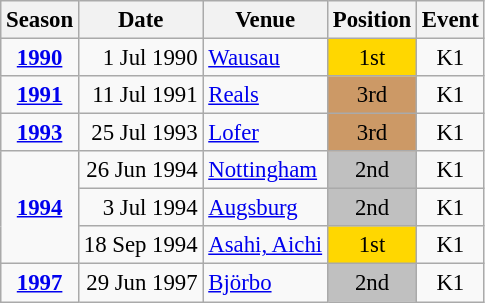<table class="wikitable" style="text-align:center; font-size:95%;">
<tr>
<th>Season</th>
<th>Date</th>
<th>Venue</th>
<th>Position</th>
<th>Event</th>
</tr>
<tr>
<td><strong><a href='#'>1990</a></strong></td>
<td align=right>1 Jul 1990</td>
<td align=left><a href='#'>Wausau</a></td>
<td bgcolor=gold>1st</td>
<td>K1</td>
</tr>
<tr>
<td><strong><a href='#'>1991</a></strong></td>
<td align=right>11 Jul 1991</td>
<td align=left><a href='#'>Reals</a></td>
<td bgcolor=cc9966>3rd</td>
<td>K1</td>
</tr>
<tr>
<td><strong><a href='#'>1993</a></strong></td>
<td align=right>25 Jul 1993</td>
<td align=left><a href='#'>Lofer</a></td>
<td bgcolor=cc9966>3rd</td>
<td>K1</td>
</tr>
<tr>
<td rowspan=3><strong><a href='#'>1994</a></strong></td>
<td align=right>26 Jun 1994</td>
<td align=left><a href='#'>Nottingham</a></td>
<td bgcolor=silver>2nd</td>
<td>K1</td>
</tr>
<tr>
<td align=right>3 Jul 1994</td>
<td align=left><a href='#'>Augsburg</a></td>
<td bgcolor=silver>2nd</td>
<td>K1</td>
</tr>
<tr>
<td align=right>18 Sep 1994</td>
<td align=left><a href='#'>Asahi, Aichi</a></td>
<td bgcolor=gold>1st</td>
<td>K1</td>
</tr>
<tr>
<td><strong><a href='#'>1997</a></strong></td>
<td align=right>29 Jun 1997</td>
<td align=left><a href='#'>Björbo</a></td>
<td bgcolor=silver>2nd</td>
<td>K1</td>
</tr>
</table>
